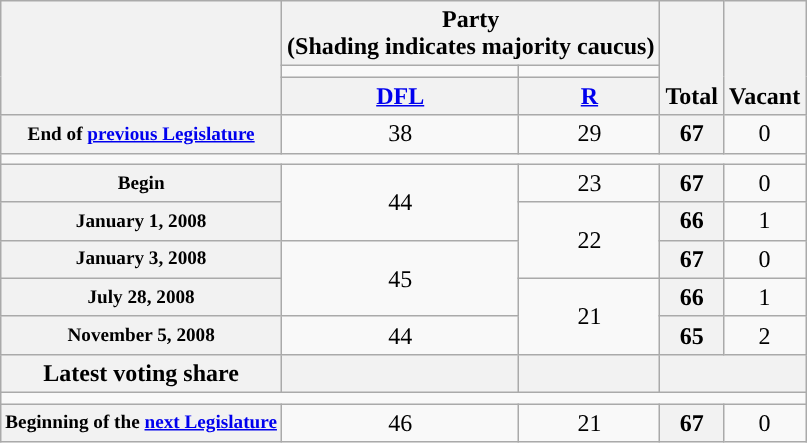<table class=wikitable style="text-align:center">
<tr style="vertical-align:bottom;">
<th rowspan=3></th>
<th colspan=2>Party <div>(Shading indicates majority caucus)</div></th>
<th rowspan=3>Total</th>
<th rowspan=3>Vacant</th>
</tr>
<tr style="height:5px">
<td style="background-color:"></td>
<td style="background-color:"></td>
</tr>
<tr>
<th><a href='#'>DFL</a></th>
<th><a href='#'>R</a></th>
</tr>
<tr>
<th style="white-space:nowrap; font-size:80%;">End of <a href='#'>previous Legislature</a></th>
<td>38</td>
<td>29</td>
<th>67</th>
<td>0</td>
</tr>
<tr>
<td colspan=6></td>
</tr>
<tr>
<th style="font-size:80%">Begin</th>
<td rowspan="2" >44</td>
<td>23</td>
<th>67</th>
<td>0</td>
</tr>
<tr>
<th style="font-size:80%">January 1, 2008 </th>
<td rowspan="2">22</td>
<th>66</th>
<td>1</td>
</tr>
<tr>
<th style="font-size:80%">January 3, 2008 </th>
<td rowspan="2" >45</td>
<th>67</th>
<td>0</td>
</tr>
<tr>
<th style="font-size:80%">July 28, 2008 </th>
<td rowspan="2">21</td>
<th>66</th>
<td>1</td>
</tr>
<tr>
<th style="font-size:80%">November 5, 2008 </th>
<td>44</td>
<th>65</th>
<td>2</td>
</tr>
<tr>
<th>Latest voting share</th>
<th></th>
<th></th>
<th colspan=2></th>
</tr>
<tr>
<td colspan=6></td>
</tr>
<tr>
<th style="white-space:nowrap; font-size:80%;">Beginning of the <a href='#'>next Legislature</a></th>
<td>46</td>
<td>21</td>
<th>67</th>
<td>0</td>
</tr>
</table>
